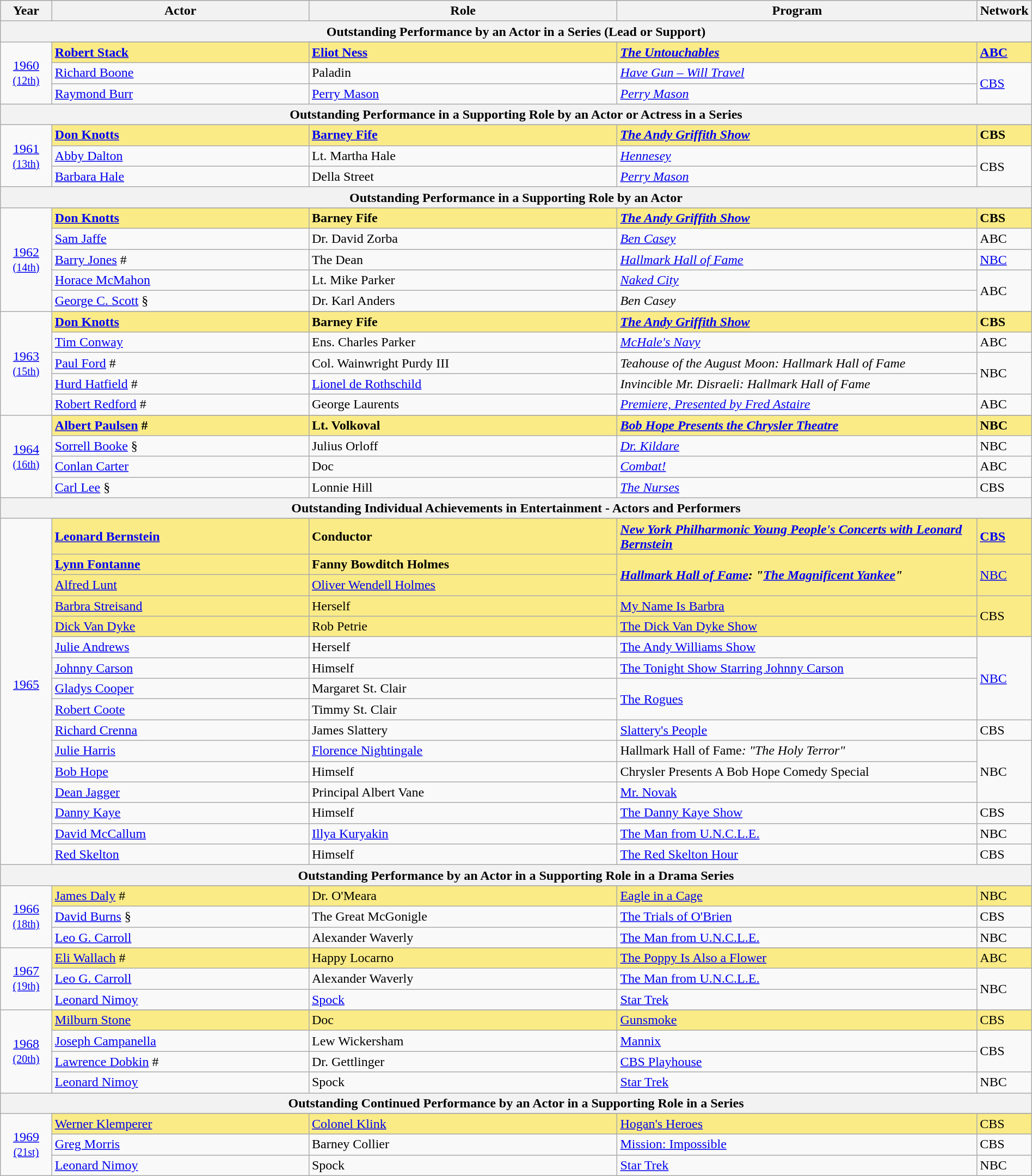<table class="wikitable" style="width:100%">
<tr style="background:#bebebe;">
<th style="width:5%;">Year</th>
<th style="width:25%;">Actor</th>
<th style="width:30%;">Role</th>
<th style="width:35%;">Program</th>
<th style="width:5%;">Network</th>
</tr>
<tr>
<th colspan=5>Outstanding Performance by an Actor in a Series (Lead or Support)</th>
</tr>
<tr>
<td rowspan=4 style="text-align:center"><a href='#'>1960</a><br><small><a href='#'>(12th)</a></small></td>
</tr>
<tr style="background:#FAEB86">
<td><strong><a href='#'>Robert Stack</a></strong></td>
<td><strong><a href='#'>Eliot Ness</a></strong></td>
<td><strong><em><a href='#'>The Untouchables</a></em></strong></td>
<td><strong><a href='#'>ABC</a></strong></td>
</tr>
<tr>
<td><a href='#'>Richard Boone</a></td>
<td>Paladin</td>
<td><em><a href='#'>Have Gun – Will Travel</a></em></td>
<td rowspan=2><a href='#'>CBS</a></td>
</tr>
<tr>
<td><a href='#'>Raymond Burr</a></td>
<td><a href='#'>Perry Mason</a></td>
<td><em><a href='#'>Perry Mason</a></em></td>
</tr>
<tr>
<th colspan=5>Outstanding Performance in a Supporting Role by an Actor or Actress in a Series</th>
</tr>
<tr>
<td rowspan=4 style="text-align:center"><a href='#'>1961</a><br><small><a href='#'>(13th)</a></small><br></td>
</tr>
<tr style="background:#FAEB86">
<td><strong><a href='#'>Don Knotts</a></strong></td>
<td><strong><a href='#'>Barney Fife</a></strong></td>
<td><strong><em><a href='#'>The Andy Griffith Show</a></em></strong></td>
<td><strong>CBS</strong></td>
</tr>
<tr>
<td><a href='#'>Abby Dalton</a></td>
<td>Lt. Martha Hale</td>
<td><em><a href='#'>Hennesey</a></em></td>
<td rowspan=2>CBS</td>
</tr>
<tr>
<td><a href='#'>Barbara Hale</a></td>
<td>Della Street</td>
<td><em><a href='#'>Perry Mason</a></em></td>
</tr>
<tr>
<th colspan=5>Outstanding Performance in a Supporting Role by an Actor</th>
</tr>
<tr>
<td rowspan=6 style="text-align:center"><a href='#'>1962</a><br><small><a href='#'>(14th)</a></small><br></td>
</tr>
<tr style="background:#FAEB86">
<td><strong><a href='#'>Don Knotts</a></strong></td>
<td><strong>Barney Fife</strong></td>
<td><strong><em><a href='#'>The Andy Griffith Show</a></em></strong></td>
<td><strong>CBS</strong></td>
</tr>
<tr>
<td><a href='#'>Sam Jaffe</a></td>
<td>Dr. David Zorba</td>
<td><em><a href='#'>Ben Casey</a></em></td>
<td>ABC</td>
</tr>
<tr>
<td><a href='#'>Barry Jones</a> #</td>
<td>The Dean</td>
<td><em><a href='#'>Hallmark Hall of Fame</a></em></td>
<td><a href='#'>NBC</a></td>
</tr>
<tr>
<td><a href='#'>Horace McMahon</a></td>
<td>Lt. Mike Parker</td>
<td><em><a href='#'>Naked City</a></em></td>
<td rowspan=2>ABC</td>
</tr>
<tr>
<td><a href='#'>George C. Scott</a> §</td>
<td>Dr. Karl Anders</td>
<td><em>Ben Casey</em></td>
</tr>
<tr>
<td rowspan=6 style="text-align:center"><a href='#'>1963</a><br><small><a href='#'>(15th)</a></small><br></td>
</tr>
<tr style="background:#FAEB86">
<td><strong><a href='#'>Don Knotts</a></strong></td>
<td><strong>Barney Fife</strong></td>
<td><strong><em><a href='#'>The Andy Griffith Show</a></em></strong></td>
<td><strong>CBS</strong></td>
</tr>
<tr>
<td><a href='#'>Tim Conway</a></td>
<td>Ens. Charles Parker</td>
<td><em><a href='#'>McHale's Navy</a></em></td>
<td>ABC</td>
</tr>
<tr>
<td><a href='#'>Paul Ford</a> #</td>
<td>Col. Wainwright Purdy III</td>
<td><em>Teahouse of the August Moon: Hallmark Hall of Fame</em></td>
<td rowspan=2>NBC</td>
</tr>
<tr>
<td><a href='#'>Hurd Hatfield</a> #</td>
<td><a href='#'>Lionel de Rothschild</a></td>
<td><em>Invincible Mr. Disraeli: Hallmark Hall of Fame</em></td>
</tr>
<tr>
<td><a href='#'>Robert Redford</a> #</td>
<td>George Laurents</td>
<td><em><a href='#'>Premiere, Presented by Fred Astaire</a></em></td>
<td>ABC</td>
</tr>
<tr>
<td rowspan=5 style="text-align:center"><a href='#'>1964</a><br><small><a href='#'>(16th)</a></small><br></td>
</tr>
<tr style="background:#FAEB86">
<td><strong><a href='#'>Albert Paulsen</a> #</strong></td>
<td><strong>Lt. Volkoval</strong></td>
<td><strong><em><a href='#'>Bob Hope Presents the Chrysler Theatre</a></em></strong></td>
<td><strong>NBC</strong></td>
</tr>
<tr>
<td><a href='#'>Sorrell Booke</a> §</td>
<td>Julius Orloff</td>
<td><em><a href='#'>Dr. Kildare</a></em></td>
<td>NBC</td>
</tr>
<tr>
<td><a href='#'>Conlan Carter</a></td>
<td>Doc</td>
<td><em><a href='#'>Combat!</a></em></td>
<td>ABC</td>
</tr>
<tr>
<td><a href='#'>Carl Lee</a> §</td>
<td>Lonnie Hill</td>
<td><em><a href='#'>The Nurses</a></em></td>
<td>CBS</td>
</tr>
<tr>
<th colspan=5>Outstanding Individual Achievements in Entertainment - Actors and Performers</th>
</tr>
<tr>
<td rowspan=17 style="text-align:center"><a href='#'>1965</a><br><br></td>
</tr>
<tr style="background:#FAEB86">
<td><strong><a href='#'>Leonard Bernstein</a></strong></td>
<td><strong>Conductor</strong></td>
<td><strong><em><a href='#'>New York Philharmonic Young People's Concerts with Leonard Bernstein</a></em></strong></td>
<td><strong><a href='#'>CBS</a></strong></td>
</tr>
<tr style="background:#FAEB86">
<td><strong><a href='#'>Lynn Fontanne</a></strong></td>
<td><strong>Fanny Bowditch Holmes</strong></td>
<td rowspan=2><strong><em><a href='#'>Hallmark Hall of Fame</a><em>: "<a href='#'>The Magnificent Yankee</a>"<strong></td>
<td rowspan=2></strong><a href='#'>NBC</a><strong></td>
</tr>
<tr style="background:#FAEB86">
<td></strong><a href='#'>Alfred Lunt</a><strong></td>
<td></strong><a href='#'>Oliver Wendell Holmes</a><strong></td>
</tr>
<tr style="background:#FAEB86">
<td></strong><a href='#'>Barbra Streisand</a><strong></td>
<td></strong>Herself<strong></td>
<td></em></strong><a href='#'>My Name Is Barbra</a><strong><em></td>
<td rowspan=2></strong>CBS<strong></td>
</tr>
<tr style="background:#FAEB86">
<td></strong><a href='#'>Dick Van Dyke</a><strong></td>
<td></strong>Rob Petrie<strong></td>
<td></em></strong><a href='#'>The Dick Van Dyke Show</a><strong><em></td>
</tr>
<tr>
<td><a href='#'>Julie Andrews</a></td>
<td>Herself</td>
<td></em><a href='#'>The Andy Williams Show</a><em></td>
<td rowspan=4><a href='#'>NBC</a></td>
</tr>
<tr>
<td><a href='#'>Johnny Carson</a></td>
<td>Himself</td>
<td></em><a href='#'>The Tonight Show Starring Johnny Carson</a><em></td>
</tr>
<tr>
<td><a href='#'>Gladys Cooper</a></td>
<td>Margaret St. Clair</td>
<td rowspan=2></em><a href='#'>The Rogues</a><em></td>
</tr>
<tr>
<td><a href='#'>Robert Coote</a></td>
<td>Timmy St. Clair</td>
</tr>
<tr>
<td><a href='#'>Richard Crenna</a></td>
<td>James Slattery</td>
<td></em><a href='#'>Slattery's People</a><em></td>
<td>CBS</td>
</tr>
<tr>
<td><a href='#'>Julie Harris</a></td>
<td><a href='#'>Florence Nightingale</a></td>
<td></em>Hallmark Hall of Fame<em>: "The Holy Terror"</td>
<td rowspan=3>NBC</td>
</tr>
<tr>
<td><a href='#'>Bob Hope</a></td>
<td>Himself</td>
<td></em>Chrysler Presents A Bob Hope Comedy Special<em></td>
</tr>
<tr>
<td><a href='#'>Dean Jagger</a></td>
<td>Principal Albert Vane</td>
<td></em><a href='#'>Mr. Novak</a><em></td>
</tr>
<tr>
<td><a href='#'>Danny Kaye</a></td>
<td>Himself</td>
<td></em><a href='#'>The Danny Kaye Show</a><em></td>
<td>CBS</td>
</tr>
<tr>
<td><a href='#'>David McCallum</a></td>
<td><a href='#'>Illya Kuryakin</a></td>
<td></em><a href='#'>The Man from U.N.C.L.E.</a><em></td>
<td>NBC</td>
</tr>
<tr>
<td><a href='#'>Red Skelton</a></td>
<td>Himself</td>
<td></em><a href='#'>The Red Skelton Hour</a><em></td>
<td>CBS</td>
</tr>
<tr>
<th colspan=5>Outstanding Performance by an Actor in a Supporting Role in a Drama Series</th>
</tr>
<tr>
<td rowspan=4 style="text-align:center"><a href='#'>1966</a><br><small><a href='#'>(18th)</a></small></td>
</tr>
<tr style="background:#FAEB86">
<td></strong><a href='#'>James Daly</a> #<strong></td>
<td></strong>Dr. O'Meara<strong></td>
<td></em></strong><a href='#'>Eagle in a Cage</a><strong><em></td>
<td></strong>NBC<strong></td>
</tr>
<tr>
<td><a href='#'>David Burns</a> §</td>
<td>The Great McGonigle</td>
<td></em><a href='#'>The Trials of O'Brien</a><em></td>
<td>CBS</td>
</tr>
<tr>
<td><a href='#'>Leo G. Carroll</a></td>
<td>Alexander Waverly</td>
<td></em><a href='#'>The Man from U.N.C.L.E.</a><em></td>
<td>NBC</td>
</tr>
<tr>
<td rowspan=4 style="text-align:center"><a href='#'>1967</a><br><small><a href='#'>(19th)</a></small></td>
</tr>
<tr style="background:#FAEB86">
<td></strong><a href='#'>Eli Wallach</a> #<strong></td>
<td></strong>Happy Locarno<strong></td>
<td></em></strong><a href='#'>The Poppy Is Also a Flower</a><strong><em></td>
<td></strong>ABC<strong></td>
</tr>
<tr>
<td><a href='#'>Leo G. Carroll</a></td>
<td>Alexander Waverly</td>
<td></em><a href='#'>The Man from U.N.C.L.E.</a><em></td>
<td rowspan=2>NBC</td>
</tr>
<tr>
<td><a href='#'>Leonard Nimoy</a></td>
<td><a href='#'>Spock</a></td>
<td></em><a href='#'>Star Trek</a><em></td>
</tr>
<tr>
<td rowspan=5 style="text-align:center"><a href='#'>1968</a><br><small><a href='#'>(20th)</a></small></td>
</tr>
<tr style="background:#FAEB86">
<td></strong><a href='#'>Milburn Stone</a><strong></td>
<td></strong>Doc<strong></td>
<td></em></strong><a href='#'>Gunsmoke</a><strong><em></td>
<td></strong>CBS<strong></td>
</tr>
<tr>
<td><a href='#'>Joseph Campanella</a></td>
<td>Lew Wickersham</td>
<td></em><a href='#'>Mannix</a><em></td>
<td rowspan=2>CBS</td>
</tr>
<tr>
<td><a href='#'>Lawrence Dobkin</a> #</td>
<td>Dr. Gettlinger</td>
<td></em><a href='#'>CBS Playhouse</a><em></td>
</tr>
<tr>
<td><a href='#'>Leonard Nimoy</a></td>
<td>Spock</td>
<td></em><a href='#'>Star Trek</a><em></td>
<td>NBC</td>
</tr>
<tr>
<th colspan=5>Outstanding Continued Performance by an Actor in a Supporting Role in a Series</th>
</tr>
<tr>
<td rowspan=4 style="text-align:center"><a href='#'>1969</a><br><small><a href='#'>(21st)</a></small><br></td>
</tr>
<tr style="background:#FAEB86">
<td></strong><a href='#'>Werner Klemperer</a><strong></td>
<td></strong><a href='#'>Colonel Klink</a><strong></td>
<td></em></strong><a href='#'>Hogan's Heroes</a><strong><em></td>
<td></strong>CBS<strong></td>
</tr>
<tr>
<td><a href='#'>Greg Morris</a></td>
<td>Barney Collier</td>
<td></em><a href='#'>Mission: Impossible</a><em></td>
<td>CBS</td>
</tr>
<tr>
<td><a href='#'>Leonard Nimoy</a></td>
<td>Spock</td>
<td></em><a href='#'>Star Trek</a><em></td>
<td>NBC</td>
</tr>
</table>
